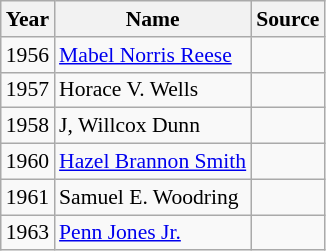<table class="wikitable" style="font-size: 90%;">
<tr>
<th>Year</th>
<th>Name</th>
<th>Source</th>
</tr>
<tr>
<td>1956</td>
<td><a href='#'>Mabel Norris Reese</a></td>
<td></td>
</tr>
<tr>
<td>1957</td>
<td>Horace V. Wells</td>
<td></td>
</tr>
<tr>
<td>1958</td>
<td>J, Willcox Dunn</td>
<td></td>
</tr>
<tr>
<td>1960</td>
<td><a href='#'>Hazel Brannon Smith</a></td>
<td></td>
</tr>
<tr>
<td>1961</td>
<td>Samuel E. Woodring</td>
<td></td>
</tr>
<tr>
<td>1963</td>
<td><a href='#'>Penn Jones Jr.</a></td>
<td></td>
</tr>
</table>
